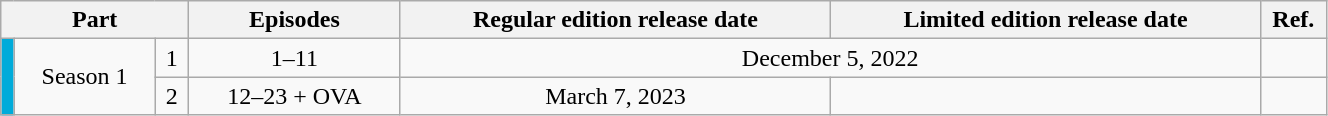<table class="wikitable" style="text-align: center; width: 70%;">
<tr>
<th colspan="3">Part</th>
<th>Episodes</th>
<th>Regular edition release date</th>
<th>Limited edition release date</th>
<th width="5%">Ref.</th>
</tr>
<tr>
<td rowspan="2" width="1%" style="background: #00ABDA;"></td>
<td rowspan="2">Season 1</td>
<td>1</td>
<td>1–11</td>
<td colspan="2">December 5, 2022</td>
<td></td>
</tr>
<tr>
<td>2</td>
<td>12–23 + OVA</td>
<td>March 7, 2023</td>
<td></td>
<td></td>
</tr>
</table>
